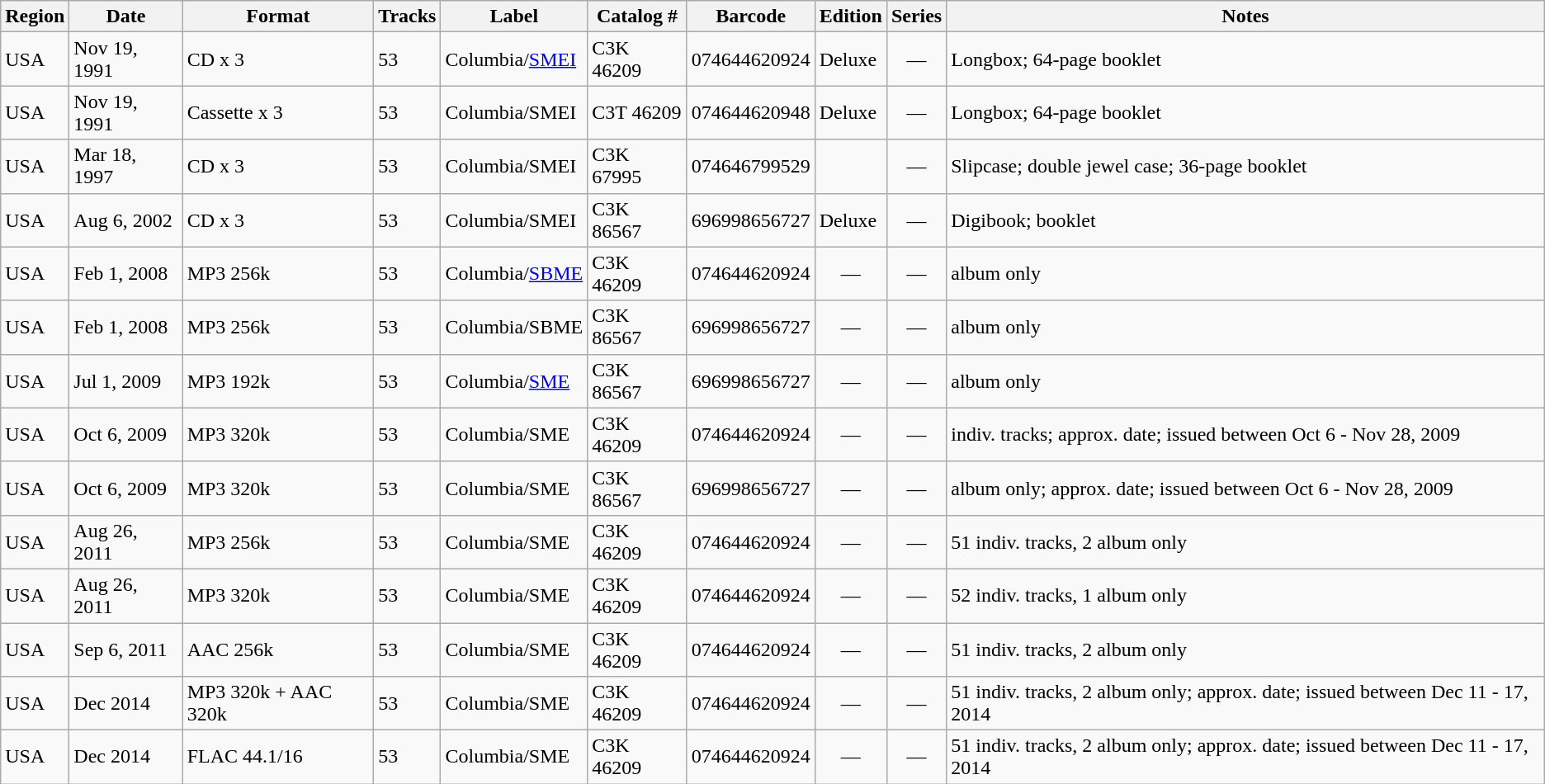<table class="wikitable">
<tr>
<th>Region</th>
<th>Date</th>
<th>Format</th>
<th>Tracks</th>
<th>Label</th>
<th>Catalog #</th>
<th>Barcode</th>
<th>Edition</th>
<th>Series</th>
<th>Notes</th>
</tr>
<tr>
<td>USA</td>
<td>Nov 19, 1991</td>
<td>CD x 3</td>
<td>53</td>
<td>Columbia/<a href='#'>SMEI</a></td>
<td>C3K 46209</td>
<td>074644620924</td>
<td>Deluxe</td>
<td align="center">—</td>
<td>Longbox; 64-page booklet</td>
</tr>
<tr>
<td>USA</td>
<td>Nov 19, 1991</td>
<td>Cassette x 3</td>
<td>53</td>
<td>Columbia/SMEI</td>
<td>C3T 46209</td>
<td>074644620948</td>
<td>Deluxe</td>
<td align="center">—</td>
<td>Longbox; 64-page booklet</td>
</tr>
<tr>
<td>USA</td>
<td>Mar 18, 1997</td>
<td>CD x 3</td>
<td>53</td>
<td>Columbia/SMEI</td>
<td>C3K 67995</td>
<td>074646799529</td>
<td></td>
<td align="center">—</td>
<td>Slipcase; double jewel case; 36-page booklet</td>
</tr>
<tr>
<td>USA</td>
<td>Aug 6, 2002</td>
<td>CD x 3</td>
<td>53</td>
<td>Columbia/SMEI</td>
<td>C3K 86567</td>
<td>696998656727</td>
<td>Deluxe</td>
<td align="center">—</td>
<td>Digibook; booklet</td>
</tr>
<tr>
<td>USA</td>
<td>Feb 1, 2008</td>
<td>MP3 256k</td>
<td>53</td>
<td>Columbia/<a href='#'>SBME</a></td>
<td>C3K 46209</td>
<td>074644620924</td>
<td align="center">—</td>
<td align="center">—</td>
<td>album only</td>
</tr>
<tr>
<td>USA</td>
<td>Feb 1, 2008</td>
<td>MP3 256k</td>
<td>53</td>
<td>Columbia/SBME</td>
<td>C3K 86567</td>
<td>696998656727</td>
<td align="center">—</td>
<td align="center">—</td>
<td>album only</td>
</tr>
<tr>
<td>USA</td>
<td>Jul 1, 2009</td>
<td>MP3 192k</td>
<td>53</td>
<td>Columbia/<a href='#'>SME</a></td>
<td>C3K 86567</td>
<td>696998656727</td>
<td align="center">—</td>
<td align="center">—</td>
<td>album only</td>
</tr>
<tr>
<td>USA</td>
<td>Oct 6, 2009</td>
<td>MP3 320k</td>
<td>53</td>
<td>Columbia/SME</td>
<td>C3K 46209</td>
<td>074644620924</td>
<td align="center">—</td>
<td align="center">—</td>
<td>indiv. tracks; approx. date; issued between Oct 6 - Nov 28, 2009</td>
</tr>
<tr>
<td>USA</td>
<td>Oct 6, 2009</td>
<td>MP3 320k</td>
<td>53</td>
<td>Columbia/SME</td>
<td>C3K 86567</td>
<td>696998656727</td>
<td align="center">—</td>
<td align="center">—</td>
<td>album only; approx. date; issued between Oct 6 - Nov 28, 2009</td>
</tr>
<tr>
<td>USA</td>
<td>Aug 26, 2011</td>
<td>MP3 256k</td>
<td>53</td>
<td>Columbia/SME</td>
<td>C3K 46209</td>
<td>074644620924</td>
<td align="center">—</td>
<td align="center">—</td>
<td>51 indiv. tracks, 2 album only</td>
</tr>
<tr>
<td>USA</td>
<td>Aug 26, 2011</td>
<td>MP3 320k</td>
<td>53</td>
<td>Columbia/SME</td>
<td>C3K 46209</td>
<td>074644620924</td>
<td align="center">—</td>
<td align="center">—</td>
<td>52 indiv. tracks, 1 album only</td>
</tr>
<tr>
<td>USA</td>
<td>Sep 6, 2011</td>
<td>AAC 256k</td>
<td>53</td>
<td>Columbia/SME</td>
<td>C3K 46209</td>
<td>074644620924</td>
<td align="center">—</td>
<td align="center">—</td>
<td>51 indiv. tracks, 2 album only</td>
</tr>
<tr>
<td>USA</td>
<td>Dec 2014</td>
<td>MP3 320k + AAC 320k</td>
<td>53</td>
<td>Columbia/SME</td>
<td>C3K 46209</td>
<td>074644620924</td>
<td align="center">—</td>
<td align="center">—</td>
<td>51 indiv. tracks, 2 album only; approx. date; issued between Dec 11 - 17, 2014</td>
</tr>
<tr>
<td>USA</td>
<td>Dec 2014</td>
<td>FLAC 44.1/16</td>
<td>53</td>
<td>Columbia/SME</td>
<td>C3K 46209</td>
<td>074644620924</td>
<td align="center">—</td>
<td align="center">—</td>
<td>51 indiv. tracks, 2 album only; approx. date; issued between Dec 11 - 17, 2014</td>
</tr>
</table>
